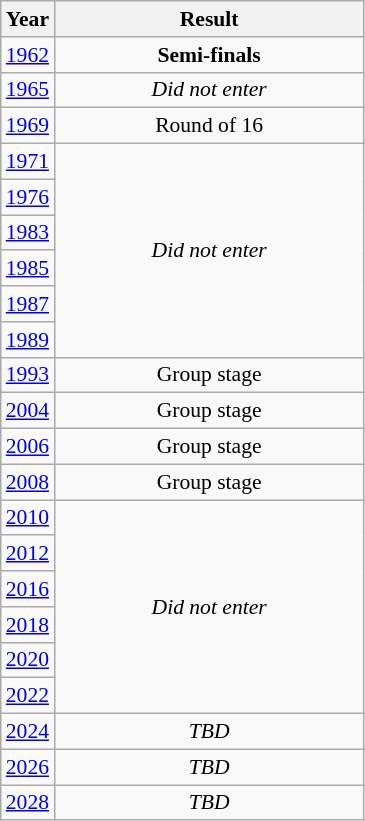<table class="wikitable" style="text-align: center; font-size:90%">
<tr>
<th>Year</th>
<th style="width:200px">Result</th>
</tr>
<tr>
<td> <a href='#'>1962</a></td>
<td> <strong>Semi-finals</strong></td>
</tr>
<tr>
<td> <a href='#'>1965</a></td>
<td><em>Did not enter</em></td>
</tr>
<tr>
<td> <a href='#'>1969</a></td>
<td>Round of 16</td>
</tr>
<tr>
<td> <a href='#'>1971</a></td>
<td rowspan="6"><em>Did not enter</em></td>
</tr>
<tr>
<td> <a href='#'>1976</a></td>
</tr>
<tr>
<td> <a href='#'>1983</a></td>
</tr>
<tr>
<td> <a href='#'>1985</a></td>
</tr>
<tr>
<td> <a href='#'>1987</a></td>
</tr>
<tr>
<td> <a href='#'>1989</a></td>
</tr>
<tr>
<td> <a href='#'>1993</a></td>
<td>Group stage</td>
</tr>
<tr>
<td> <a href='#'>2004</a></td>
<td>Group stage</td>
</tr>
<tr>
<td> <a href='#'>2006</a></td>
<td>Group stage</td>
</tr>
<tr>
<td> <a href='#'>2008</a></td>
<td>Group stage</td>
</tr>
<tr>
<td> <a href='#'>2010</a></td>
<td rowspan="6"><em>Did not enter</em></td>
</tr>
<tr>
<td> <a href='#'>2012</a></td>
</tr>
<tr>
<td> <a href='#'>2016</a></td>
</tr>
<tr>
<td> <a href='#'>2018</a></td>
</tr>
<tr>
<td> <a href='#'>2020</a></td>
</tr>
<tr>
<td> <a href='#'>2022</a></td>
</tr>
<tr>
<td> <a href='#'>2024</a></td>
<td><em>TBD</em></td>
</tr>
<tr>
<td> <a href='#'>2026</a></td>
<td><em>TBD</em></td>
</tr>
<tr>
<td> <a href='#'>2028</a></td>
<td><em>TBD</em></td>
</tr>
</table>
